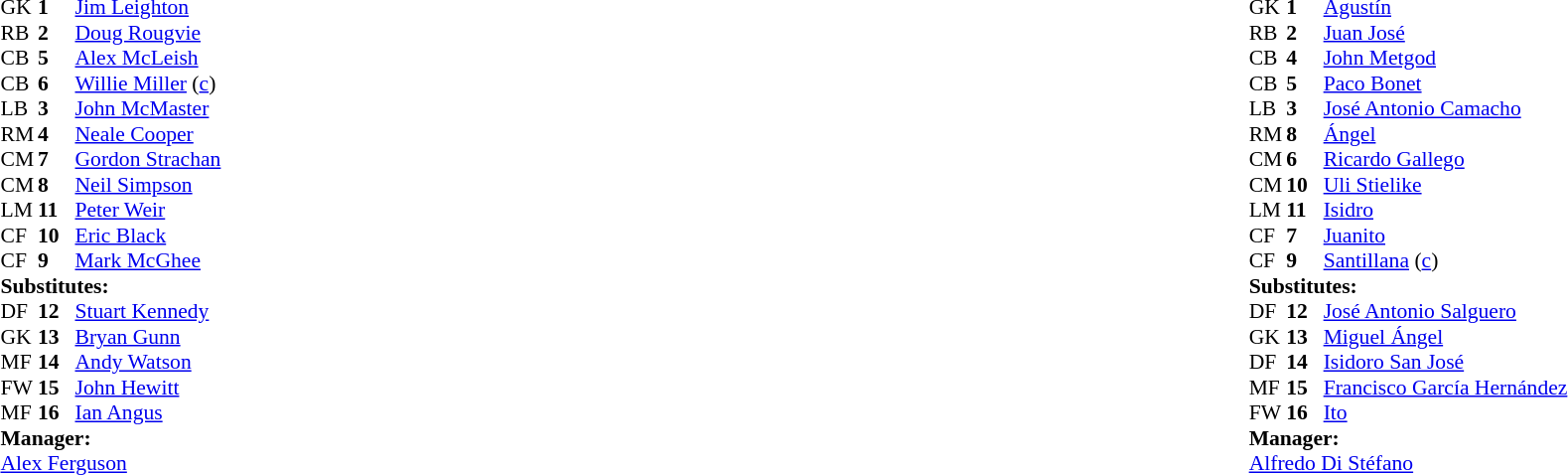<table width="100%">
<tr>
<td valign="top" width="40%"><br><table style="font-size:90%" cellspacing="0" cellpadding="0">
<tr>
<th width=25></th>
<th width=25></th>
</tr>
<tr>
<td>GK</td>
<td><strong>1</strong></td>
<td> <a href='#'>Jim Leighton</a></td>
</tr>
<tr>
<td>RB</td>
<td><strong>2</strong></td>
<td> <a href='#'>Doug Rougvie</a></td>
</tr>
<tr>
<td>CB</td>
<td><strong>5</strong></td>
<td> <a href='#'>Alex McLeish</a></td>
</tr>
<tr>
<td>CB</td>
<td><strong>6</strong></td>
<td> <a href='#'>Willie Miller</a> (<a href='#'>c</a>)</td>
</tr>
<tr>
<td>LB</td>
<td><strong>3</strong></td>
<td> <a href='#'>John McMaster</a></td>
</tr>
<tr>
<td>RM</td>
<td><strong>4</strong></td>
<td> <a href='#'>Neale Cooper</a></td>
</tr>
<tr>
<td>CM</td>
<td><strong>7</strong></td>
<td> <a href='#'>Gordon Strachan</a></td>
</tr>
<tr>
<td>CM</td>
<td><strong>8</strong></td>
<td> <a href='#'>Neil Simpson</a></td>
</tr>
<tr>
<td>LM</td>
<td><strong>11</strong></td>
<td> <a href='#'>Peter Weir</a></td>
</tr>
<tr>
<td>CF</td>
<td><strong>10</strong></td>
<td> <a href='#'>Eric Black</a></td>
<td></td>
<td></td>
</tr>
<tr>
<td>CF</td>
<td><strong>9</strong></td>
<td> <a href='#'>Mark McGhee</a></td>
</tr>
<tr>
<td colspan=3><strong>Substitutes:</strong></td>
</tr>
<tr>
<td>DF</td>
<td><strong>12</strong></td>
<td> <a href='#'>Stuart Kennedy</a></td>
</tr>
<tr>
<td>GK</td>
<td><strong>13</strong></td>
<td> <a href='#'>Bryan Gunn</a></td>
</tr>
<tr>
<td>MF</td>
<td><strong>14</strong></td>
<td> <a href='#'>Andy Watson</a></td>
</tr>
<tr>
<td>FW</td>
<td><strong>15</strong></td>
<td> <a href='#'>John Hewitt</a></td>
<td></td>
<td></td>
</tr>
<tr>
<td>MF</td>
<td><strong>16</strong></td>
<td> <a href='#'>Ian Angus</a></td>
</tr>
<tr>
<td colspan=3><strong>Manager:</strong></td>
</tr>
<tr>
<td colspan=4> <a href='#'>Alex Ferguson</a></td>
</tr>
</table>
</td>
<td valign="top"></td>
<td valign="top" width="50%"><br><table style="font-size: 90%; margin: auto;" cellspacing="0" cellpadding="0">
<tr>
<th width=25></th>
<th width=25></th>
</tr>
<tr>
<td>GK</td>
<td><strong>1</strong></td>
<td> <a href='#'>Agustín</a></td>
</tr>
<tr>
<td>RB</td>
<td><strong>2</strong></td>
<td> <a href='#'>Juan José</a></td>
</tr>
<tr>
<td>CB</td>
<td><strong>4</strong></td>
<td> <a href='#'>John Metgod</a></td>
</tr>
<tr>
<td>CB</td>
<td><strong>5</strong></td>
<td> <a href='#'>Paco Bonet</a></td>
</tr>
<tr>
<td>LB</td>
<td><strong>3</strong></td>
<td> <a href='#'>José Antonio Camacho</a></td>
<td></td>
<td></td>
</tr>
<tr>
<td>RM</td>
<td><strong>8</strong></td>
<td> <a href='#'>Ángel</a></td>
</tr>
<tr>
<td>CM</td>
<td><strong>6</strong></td>
<td> <a href='#'>Ricardo Gallego</a></td>
<td></td>
</tr>
<tr>
<td>CM</td>
<td><strong>10</strong></td>
<td> <a href='#'>Uli Stielike</a></td>
</tr>
<tr>
<td>LM</td>
<td><strong>11</strong></td>
<td> <a href='#'>Isidro</a></td>
<td></td>
<td></td>
</tr>
<tr>
<td>CF</td>
<td><strong>7 </strong></td>
<td> <a href='#'>Juanito</a></td>
</tr>
<tr>
<td>CF</td>
<td><strong>9</strong></td>
<td> <a href='#'>Santillana</a> (<a href='#'>c</a>)</td>
</tr>
<tr>
<td colspan=3><strong>Substitutes:</strong></td>
</tr>
<tr>
<td>DF</td>
<td><strong>12</strong></td>
<td> <a href='#'>José Antonio Salguero</a></td>
<td></td>
<td></td>
</tr>
<tr>
<td>GK</td>
<td><strong>13</strong></td>
<td> <a href='#'>Miguel Ángel</a></td>
</tr>
<tr>
<td>DF</td>
<td><strong>14</strong></td>
<td> <a href='#'>Isidoro San José</a></td>
<td></td>
<td></td>
</tr>
<tr>
<td>MF</td>
<td><strong>15</strong></td>
<td> <a href='#'>Francisco García Hernández</a></td>
</tr>
<tr>
<td>FW</td>
<td><strong>16</strong></td>
<td> <a href='#'>Ito</a></td>
</tr>
<tr>
<td colspan=3><strong>Manager:</strong></td>
</tr>
<tr>
<td colspan=4>  <a href='#'>Alfredo Di Stéfano</a></td>
</tr>
</table>
</td>
</tr>
</table>
